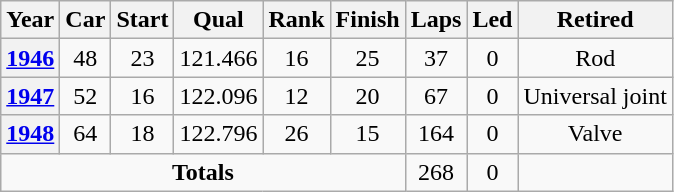<table class="wikitable" style="text-align:center">
<tr>
<th>Year</th>
<th>Car</th>
<th>Start</th>
<th>Qual</th>
<th>Rank</th>
<th>Finish</th>
<th>Laps</th>
<th>Led</th>
<th>Retired</th>
</tr>
<tr>
<th><a href='#'>1946</a></th>
<td>48</td>
<td>23</td>
<td>121.466</td>
<td>16</td>
<td>25</td>
<td>37</td>
<td>0</td>
<td>Rod</td>
</tr>
<tr>
<th><a href='#'>1947</a></th>
<td>52</td>
<td>16</td>
<td>122.096</td>
<td>12</td>
<td>20</td>
<td>67</td>
<td>0</td>
<td>Universal joint</td>
</tr>
<tr>
<th><a href='#'>1948</a></th>
<td>64</td>
<td>18</td>
<td>122.796</td>
<td>26</td>
<td>15</td>
<td>164</td>
<td>0</td>
<td>Valve</td>
</tr>
<tr>
<td colspan=6><strong>Totals</strong></td>
<td>268</td>
<td>0</td>
<td></td>
</tr>
</table>
